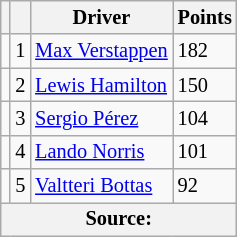<table class="wikitable" style="font-size: 85%;">
<tr>
<th scope="col"></th>
<th scope="col"></th>
<th scope="col">Driver</th>
<th scope="col">Points</th>
</tr>
<tr>
<td align="left"></td>
<td align="center">1</td>
<td> <a href='#'>Max Verstappen</a></td>
<td align="left">182</td>
</tr>
<tr>
<td align="left"></td>
<td align="center">2</td>
<td> <a href='#'>Lewis Hamilton</a></td>
<td align="left">150</td>
</tr>
<tr>
<td align="left"></td>
<td align="center">3</td>
<td> <a href='#'>Sergio Pérez</a></td>
<td align="left">104</td>
</tr>
<tr>
<td align="left"></td>
<td align="center">4</td>
<td> <a href='#'>Lando Norris</a></td>
<td align="left">101</td>
</tr>
<tr>
<td align="left"></td>
<td align="center">5</td>
<td> <a href='#'>Valtteri Bottas</a></td>
<td align="left">92</td>
</tr>
<tr>
<th colspan=4>Source:</th>
</tr>
</table>
